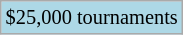<table class=wikitable style=font-size:85%>
<tr bgcolor=lightblue>
<td>$25,000 tournaments</td>
</tr>
</table>
